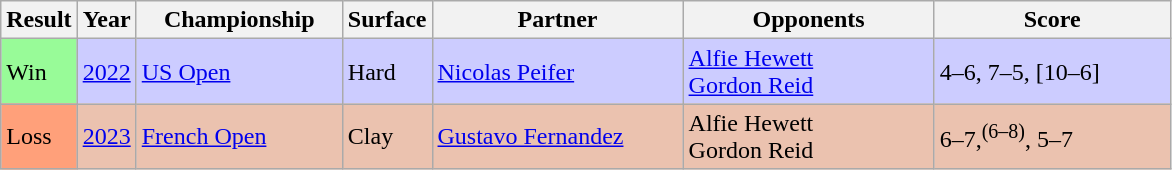<table class="sortable wikitable">
<tr>
<th>Result</th>
<th>Year</th>
<th style="width:130px;">Championship</th>
<th style="width:20px;">Surface</th>
<th style="width:160px;">Partner</th>
<th style="width:160px;">Opponents</th>
<th style="width:150px;" class="unsortable">Score</th>
</tr>
<tr bgcolor=CCCCFF>
<td style="background:#98FB98;">Win</td>
<td><a href='#'>2022</a></td>
<td><a href='#'>US Open</a></td>
<td>Hard</td>
<td> <a href='#'>Nicolas Peifer</a></td>
<td> <a href='#'>Alfie Hewett</a><br> <a href='#'>Gordon Reid</a></td>
<td>4–6, 7–5, [10–6]</td>
</tr>
<tr style="background:#ebc2af;">
<td style="background:#FFA07A">Loss</td>
<td><a href='#'>2023</a></td>
<td><a href='#'>French Open</a></td>
<td>Clay</td>
<td> <a href='#'>Gustavo Fernandez</a></td>
<td> Alfie Hewett<br> Gordon Reid</td>
<td>6–7,<sup>(6–8)</sup>, 5–7</td>
</tr>
</table>
